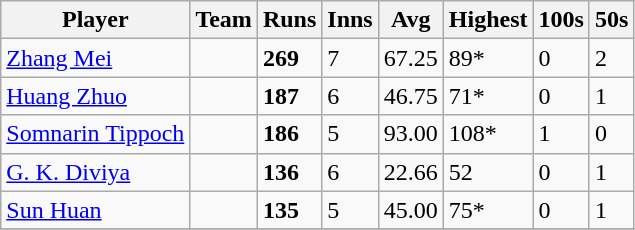<table class="wikitable">
<tr>
<th>Player</th>
<th>Team</th>
<th>Runs</th>
<th>Inns</th>
<th>Avg</th>
<th>Highest</th>
<th>100s</th>
<th>50s</th>
</tr>
<tr>
<td><a href='#'>Zhang Mei</a></td>
<td></td>
<td><strong>269</strong></td>
<td>7</td>
<td>67.25</td>
<td>89*</td>
<td>0</td>
<td>2</td>
</tr>
<tr>
<td><a href='#'>Huang Zhuo</a></td>
<td></td>
<td><strong>187</strong></td>
<td>6</td>
<td>46.75</td>
<td>71*</td>
<td>0</td>
<td>1</td>
</tr>
<tr>
<td><a href='#'>Somnarin Tippoch</a></td>
<td></td>
<td><strong>186</strong></td>
<td>5</td>
<td>93.00</td>
<td>108*</td>
<td>1</td>
<td>0</td>
</tr>
<tr>
<td><a href='#'>G. K. Diviya</a></td>
<td></td>
<td><strong>136</strong></td>
<td>6</td>
<td>22.66</td>
<td>52</td>
<td>0</td>
<td>1</td>
</tr>
<tr>
<td><a href='#'>Sun Huan</a></td>
<td></td>
<td><strong>135</strong></td>
<td>5</td>
<td>45.00</td>
<td>75*</td>
<td>0</td>
<td>1</td>
</tr>
<tr>
</tr>
</table>
